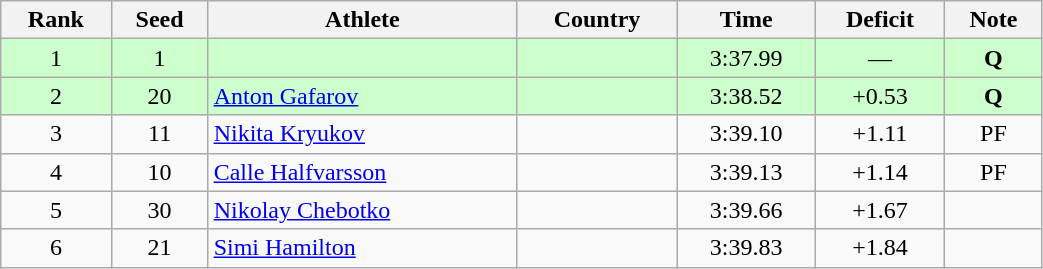<table class="wikitable sortable" style="text-align:center" width=55%>
<tr>
<th>Rank</th>
<th>Seed</th>
<th>Athlete</th>
<th>Country</th>
<th>Time</th>
<th>Deficit</th>
<th>Note</th>
</tr>
<tr bgcolor="#ccffcc">
<td>1</td>
<td>1</td>
<td align="left"></td>
<td align="left"></td>
<td>3:37.99</td>
<td>—</td>
<td><strong>Q</strong></td>
</tr>
<tr bgcolor="#ccffcc">
<td>2</td>
<td>20</td>
<td align="left"><a href='#'>Anton Gafarov</a></td>
<td align="left"></td>
<td>3:38.52</td>
<td>+0.53</td>
<td><strong>Q</strong></td>
</tr>
<tr>
<td>3</td>
<td>11</td>
<td align="left"><a href='#'>Nikita Kryukov</a></td>
<td align="left"></td>
<td>3:39.10</td>
<td>+1.11</td>
<td>PF</td>
</tr>
<tr>
<td>4</td>
<td>10</td>
<td align="left"><a href='#'>Calle Halfvarsson</a></td>
<td align="left"></td>
<td>3:39.13</td>
<td>+1.14</td>
<td>PF</td>
</tr>
<tr>
<td>5</td>
<td>30</td>
<td align="left"><a href='#'>Nikolay Chebotko</a></td>
<td align="left"></td>
<td>3:39.66</td>
<td>+1.67</td>
<td></td>
</tr>
<tr>
<td>6</td>
<td>21</td>
<td align="left"><a href='#'>Simi Hamilton</a></td>
<td align="left"></td>
<td>3:39.83</td>
<td>+1.84</td>
<td></td>
</tr>
</table>
